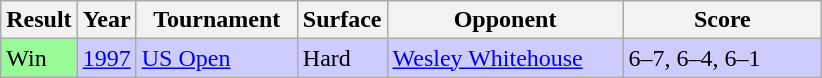<table class="sortable wikitable">
<tr>
<th style="width:40px;">Result</th>
<th style="width:30px;">Year</th>
<th style="width:100px;">Tournament</th>
<th style="width:50px;">Surface</th>
<th style="width:150px;">Opponent</th>
<th style="width:125px;" class="unsortable">Score</th>
</tr>
<tr style="background:#ccccff;">
<td style="background:#98fb98;">Win</td>
<td><a href='#'>1997</a></td>
<td><a href='#'>US Open</a></td>
<td>Hard</td>
<td> <a href='#'>Wesley Whitehouse</a></td>
<td>6–7, 6–4, 6–1</td>
</tr>
</table>
